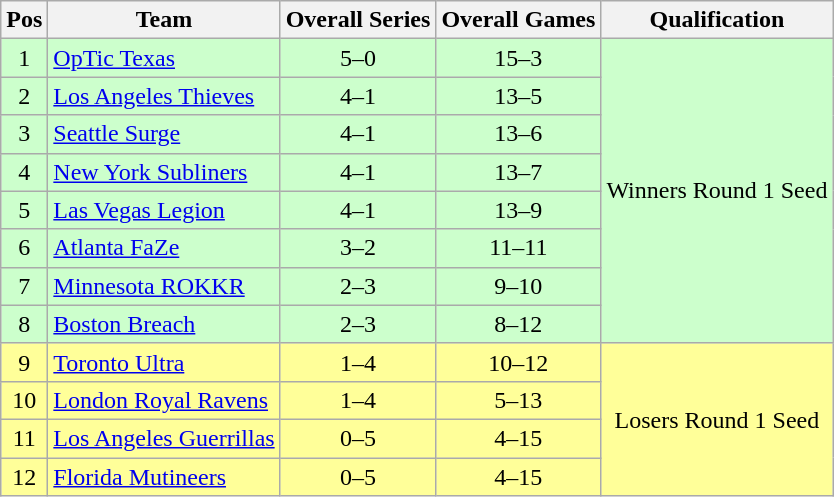<table class="wikitable" style="text-align:center">
<tr>
<th>Pos</th>
<th>Team</th>
<th>Overall Series</th>
<th>Overall Games</th>
<th>Qualification</th>
</tr>
<tr style="background:#CCFFCC">
<td>1</td>
<td style="text-align:left"><a href='#'>OpTic Texas</a></td>
<td>5–0</td>
<td>15–3</td>
<td rowspan="8">Winners Round 1 Seed</td>
</tr>
<tr style="background:#CCFFCC">
<td>2</td>
<td style="text-align:left"><a href='#'>Los Angeles Thieves</a></td>
<td>4–1</td>
<td>13–5</td>
</tr>
<tr style="background:#CCFFCC">
<td>3</td>
<td style="text-align:left"><a href='#'>Seattle Surge</a></td>
<td>4–1</td>
<td>13–6</td>
</tr>
<tr style="background:#CCFFCC">
<td>4</td>
<td style="text-align:left"><a href='#'>New York Subliners</a></td>
<td>4–1</td>
<td>13–7</td>
</tr>
<tr style="background:#CCFFCC">
<td>5</td>
<td style="text-align:left"><a href='#'>Las Vegas Legion</a></td>
<td>4–1</td>
<td>13–9</td>
</tr>
<tr style="background:#CCFFCC">
<td>6</td>
<td style="text-align:left"><a href='#'>Atlanta FaZe</a></td>
<td>3–2</td>
<td>11–11</td>
</tr>
<tr style="background:#CCFFCC">
<td>7</td>
<td style="text-align:left"><a href='#'>Minnesota ROKKR</a></td>
<td>2–3</td>
<td>9–10</td>
</tr>
<tr style="background:#CCFFCC">
<td>8</td>
<td style="text-align:left"><a href='#'>Boston Breach</a></td>
<td>2–3</td>
<td>8–12</td>
</tr>
<tr style="background:#FFFF99">
<td>9</td>
<td style="text-align:left"><a href='#'>Toronto Ultra</a></td>
<td>1–4</td>
<td>10–12</td>
<td rowspan="4">Losers Round 1 Seed</td>
</tr>
<tr style="background:#FFFF99">
<td>10</td>
<td style="text-align:left"><a href='#'>London Royal Ravens</a></td>
<td>1–4</td>
<td>5–13</td>
</tr>
<tr style="background:#FFFF99">
<td>11</td>
<td style="text-align:left"><a href='#'>Los Angeles Guerrillas</a></td>
<td>0–5</td>
<td>4–15</td>
</tr>
<tr style="background:#FFFF99">
<td>12</td>
<td style="text-align:left"><a href='#'>Florida Mutineers</a></td>
<td>0–5</td>
<td>4–15</td>
</tr>
</table>
